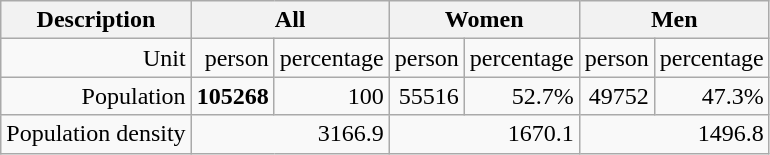<table class="wikitable" style="text-align:right;">
<tr>
<th>Description</th>
<th colspan=2>All</th>
<th colspan=2>Women</th>
<th colspan=2>Men</th>
</tr>
<tr>
<td>Unit</td>
<td>person</td>
<td>percentage</td>
<td>person</td>
<td>percentage</td>
<td>person</td>
<td>percentage</td>
</tr>
<tr ->
<td>Population</td>
<td><strong>105268</strong></td>
<td>100</td>
<td>55516</td>
<td>52.7%</td>
<td>49752</td>
<td>47.3%</td>
</tr>
<tr ->
<td>Population density</td>
<td colspan=2>3166.9</td>
<td colspan=2>1670.1</td>
<td colspan=2>1496.8</td>
</tr>
</table>
